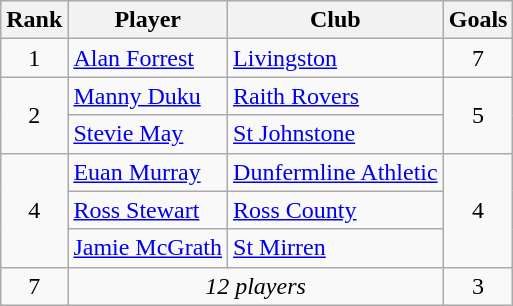<table class="wikitable sortable" style="text-align:center">
<tr>
<th>Rank</th>
<th>Player</th>
<th>Club</th>
<th>Goals</th>
</tr>
<tr>
<td>1</td>
<td align="left"> <a href='#'>Alan Forrest</a></td>
<td align="left"><a href='#'>Livingston</a></td>
<td>7</td>
</tr>
<tr>
<td rowspan="2">2</td>
<td align="left"> <a href='#'>Manny Duku</a></td>
<td align="left"><a href='#'>Raith Rovers</a></td>
<td rowspan="2">5</td>
</tr>
<tr>
<td align="left"> <a href='#'>Stevie May</a></td>
<td align="left"><a href='#'>St Johnstone</a></td>
</tr>
<tr>
<td rowspan=3>4</td>
<td align="left"> <a href='#'>Euan Murray</a></td>
<td align="left"><a href='#'>Dunfermline Athletic</a></td>
<td rowspan=3>4</td>
</tr>
<tr>
<td align="left"> <a href='#'>Ross Stewart</a></td>
<td align="left"><a href='#'>Ross County</a></td>
</tr>
<tr>
<td align="left"> <a href='#'>Jamie McGrath</a></td>
<td align="left"><a href='#'>St Mirren</a></td>
</tr>
<tr>
<td>7</td>
<td colspan=2><em>12 players</em></td>
<td>3</td>
</tr>
</table>
